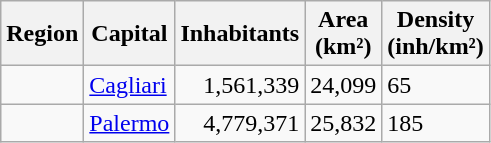<table class="wikitable sortable">
<tr>
<th>Region</th>
<th>Capital</th>
<th>Inhabitants</th>
<th>Area<br>(km²)</th>
<th>Density<br>(inh/km²)</th>
</tr>
<tr>
<td></td>
<td><a href='#'>Cagliari</a></td>
<td style="text-align:right;">1,561,339</td>
<td>24,099</td>
<td>65</td>
</tr>
<tr>
<td></td>
<td><a href='#'>Palermo</a></td>
<td style="text-align:right;">4,779,371</td>
<td>25,832</td>
<td>185</td>
</tr>
</table>
